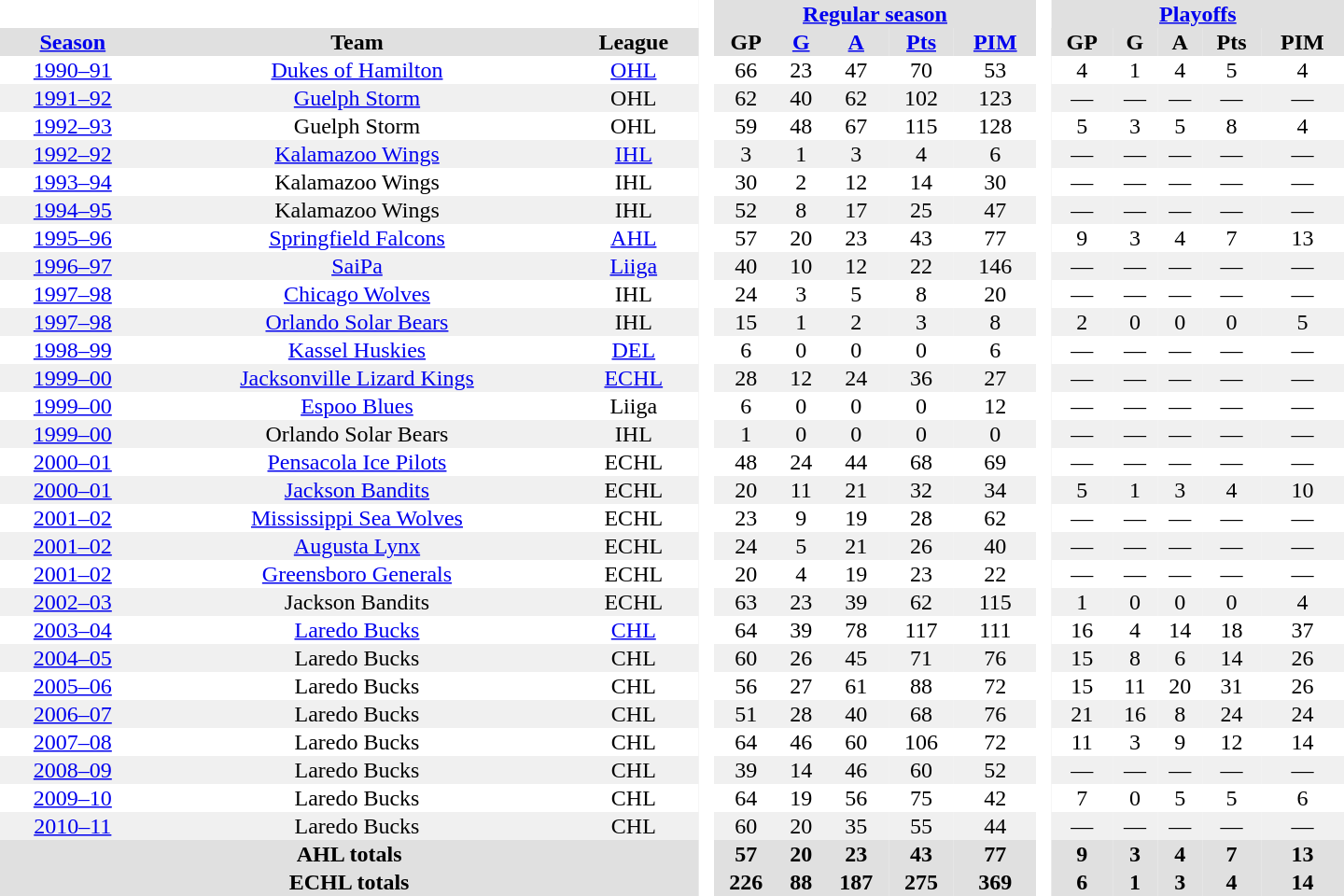<table border="0" cellpadding="1" cellspacing="0" style="text-align:center; width:60em">
<tr bgcolor="#e0e0e0">
<th colspan="3" bgcolor="#ffffff"> </th>
<th rowspan="99" bgcolor="#ffffff"> </th>
<th colspan="5"><a href='#'>Regular season</a></th>
<th rowspan="99" bgcolor="#ffffff"> </th>
<th colspan="5"><a href='#'>Playoffs</a></th>
</tr>
<tr bgcolor="#e0e0e0">
<th><a href='#'>Season</a></th>
<th>Team</th>
<th>League</th>
<th>GP</th>
<th><a href='#'>G</a></th>
<th><a href='#'>A</a></th>
<th><a href='#'>Pts</a></th>
<th><a href='#'>PIM</a></th>
<th>GP</th>
<th>G</th>
<th>A</th>
<th>Pts</th>
<th>PIM</th>
</tr>
<tr>
<td><a href='#'>1990–91</a></td>
<td><a href='#'>Dukes of Hamilton</a></td>
<td><a href='#'>OHL</a></td>
<td>66</td>
<td>23</td>
<td>47</td>
<td>70</td>
<td>53</td>
<td>4</td>
<td>1</td>
<td>4</td>
<td>5</td>
<td>4</td>
</tr>
<tr bgcolor="#f0f0f0">
<td><a href='#'>1991–92</a></td>
<td><a href='#'>Guelph Storm</a></td>
<td>OHL</td>
<td>62</td>
<td>40</td>
<td>62</td>
<td>102</td>
<td>123</td>
<td>—</td>
<td>—</td>
<td>—</td>
<td>—</td>
<td>—</td>
</tr>
<tr>
<td><a href='#'>1992–93</a></td>
<td>Guelph Storm</td>
<td>OHL</td>
<td>59</td>
<td>48</td>
<td>67</td>
<td>115</td>
<td>128</td>
<td>5</td>
<td>3</td>
<td>5</td>
<td>8</td>
<td>4</td>
</tr>
<tr bgcolor="#f0f0f0">
<td><a href='#'>1992–92</a></td>
<td><a href='#'>Kalamazoo Wings</a></td>
<td><a href='#'>IHL</a></td>
<td>3</td>
<td>1</td>
<td>3</td>
<td>4</td>
<td>6</td>
<td>—</td>
<td>—</td>
<td>—</td>
<td>—</td>
<td>—</td>
</tr>
<tr>
<td><a href='#'>1993–94</a></td>
<td>Kalamazoo Wings</td>
<td>IHL</td>
<td>30</td>
<td>2</td>
<td>12</td>
<td>14</td>
<td>30</td>
<td>—</td>
<td>—</td>
<td>—</td>
<td>—</td>
<td>—</td>
</tr>
<tr bgcolor="#f0f0f0">
<td><a href='#'>1994–95</a></td>
<td>Kalamazoo Wings</td>
<td>IHL</td>
<td>52</td>
<td>8</td>
<td>17</td>
<td>25</td>
<td>47</td>
<td>—</td>
<td>—</td>
<td>—</td>
<td>—</td>
<td>—</td>
</tr>
<tr>
<td><a href='#'>1995–96</a></td>
<td><a href='#'>Springfield Falcons</a></td>
<td><a href='#'>AHL</a></td>
<td>57</td>
<td>20</td>
<td>23</td>
<td>43</td>
<td>77</td>
<td>9</td>
<td>3</td>
<td>4</td>
<td>7</td>
<td>13</td>
</tr>
<tr bgcolor="#f0f0f0">
<td><a href='#'>1996–97</a></td>
<td><a href='#'>SaiPa</a></td>
<td><a href='#'>Liiga</a></td>
<td>40</td>
<td>10</td>
<td>12</td>
<td>22</td>
<td>146</td>
<td>—</td>
<td>—</td>
<td>—</td>
<td>—</td>
<td>—</td>
</tr>
<tr>
<td><a href='#'>1997–98</a></td>
<td><a href='#'>Chicago Wolves</a></td>
<td>IHL</td>
<td>24</td>
<td>3</td>
<td>5</td>
<td>8</td>
<td>20</td>
<td>—</td>
<td>—</td>
<td>—</td>
<td>—</td>
<td>—</td>
</tr>
<tr bgcolor="#f0f0f0">
<td><a href='#'>1997–98</a></td>
<td><a href='#'>Orlando Solar Bears</a></td>
<td>IHL</td>
<td>15</td>
<td>1</td>
<td>2</td>
<td>3</td>
<td>8</td>
<td>2</td>
<td>0</td>
<td>0</td>
<td>0</td>
<td>5</td>
</tr>
<tr>
<td><a href='#'>1998–99</a></td>
<td><a href='#'>Kassel Huskies</a></td>
<td><a href='#'>DEL</a></td>
<td>6</td>
<td>0</td>
<td>0</td>
<td>0</td>
<td>6</td>
<td>—</td>
<td>—</td>
<td>—</td>
<td>—</td>
<td>—</td>
</tr>
<tr bgcolor="#f0f0f0">
<td><a href='#'>1999–00</a></td>
<td><a href='#'>Jacksonville Lizard Kings</a></td>
<td><a href='#'>ECHL</a></td>
<td>28</td>
<td>12</td>
<td>24</td>
<td>36</td>
<td>27</td>
<td>—</td>
<td>—</td>
<td>—</td>
<td>—</td>
<td>—</td>
</tr>
<tr>
<td><a href='#'>1999–00</a></td>
<td><a href='#'>Espoo Blues</a></td>
<td>Liiga</td>
<td>6</td>
<td>0</td>
<td>0</td>
<td>0</td>
<td>12</td>
<td>—</td>
<td>—</td>
<td>—</td>
<td>—</td>
<td>—</td>
</tr>
<tr bgcolor="#f0f0f0">
<td><a href='#'>1999–00</a></td>
<td>Orlando Solar Bears</td>
<td>IHL</td>
<td>1</td>
<td>0</td>
<td>0</td>
<td>0</td>
<td>0</td>
<td>—</td>
<td>—</td>
<td>—</td>
<td>—</td>
<td>—</td>
</tr>
<tr>
<td><a href='#'>2000–01</a></td>
<td><a href='#'>Pensacola Ice Pilots</a></td>
<td>ECHL</td>
<td>48</td>
<td>24</td>
<td>44</td>
<td>68</td>
<td>69</td>
<td>—</td>
<td>—</td>
<td>—</td>
<td>—</td>
<td>—</td>
</tr>
<tr bgcolor="#f0f0f0">
<td><a href='#'>2000–01</a></td>
<td><a href='#'>Jackson Bandits</a></td>
<td>ECHL</td>
<td>20</td>
<td>11</td>
<td>21</td>
<td>32</td>
<td>34</td>
<td>5</td>
<td>1</td>
<td>3</td>
<td>4</td>
<td>10</td>
</tr>
<tr>
<td><a href='#'>2001–02</a></td>
<td><a href='#'>Mississippi Sea Wolves</a></td>
<td>ECHL</td>
<td>23</td>
<td>9</td>
<td>19</td>
<td>28</td>
<td>62</td>
<td>—</td>
<td>—</td>
<td>—</td>
<td>—</td>
<td>—</td>
</tr>
<tr bgcolor="#f0f0f0">
<td><a href='#'>2001–02</a></td>
<td><a href='#'>Augusta Lynx</a></td>
<td>ECHL</td>
<td>24</td>
<td>5</td>
<td>21</td>
<td>26</td>
<td>40</td>
<td>—</td>
<td>—</td>
<td>—</td>
<td>—</td>
<td>—</td>
</tr>
<tr>
<td><a href='#'>2001–02</a></td>
<td><a href='#'>Greensboro Generals</a></td>
<td>ECHL</td>
<td>20</td>
<td>4</td>
<td>19</td>
<td>23</td>
<td>22</td>
<td>—</td>
<td>—</td>
<td>—</td>
<td>—</td>
<td>—</td>
</tr>
<tr bgcolor="#f0f0f0">
<td><a href='#'>2002–03</a></td>
<td>Jackson Bandits</td>
<td>ECHL</td>
<td>63</td>
<td>23</td>
<td>39</td>
<td>62</td>
<td>115</td>
<td>1</td>
<td>0</td>
<td>0</td>
<td>0</td>
<td>4</td>
</tr>
<tr>
<td><a href='#'>2003–04</a></td>
<td><a href='#'>Laredo Bucks</a></td>
<td><a href='#'>CHL</a></td>
<td>64</td>
<td>39</td>
<td>78</td>
<td>117</td>
<td>111</td>
<td>16</td>
<td>4</td>
<td>14</td>
<td>18</td>
<td>37</td>
</tr>
<tr bgcolor="#f0f0f0">
<td><a href='#'>2004–05</a></td>
<td>Laredo Bucks</td>
<td>CHL</td>
<td>60</td>
<td>26</td>
<td>45</td>
<td>71</td>
<td>76</td>
<td>15</td>
<td>8</td>
<td>6</td>
<td>14</td>
<td>26</td>
</tr>
<tr>
<td><a href='#'>2005–06</a></td>
<td>Laredo Bucks</td>
<td>CHL</td>
<td>56</td>
<td>27</td>
<td>61</td>
<td>88</td>
<td>72</td>
<td>15</td>
<td>11</td>
<td>20</td>
<td>31</td>
<td>26</td>
</tr>
<tr bgcolor="#f0f0f0">
<td><a href='#'>2006–07</a></td>
<td>Laredo Bucks</td>
<td>CHL</td>
<td>51</td>
<td>28</td>
<td>40</td>
<td>68</td>
<td>76</td>
<td>21</td>
<td>16</td>
<td>8</td>
<td>24</td>
<td>24</td>
</tr>
<tr>
<td><a href='#'>2007–08</a></td>
<td>Laredo Bucks</td>
<td>CHL</td>
<td>64</td>
<td>46</td>
<td>60</td>
<td>106</td>
<td>72</td>
<td>11</td>
<td>3</td>
<td>9</td>
<td>12</td>
<td>14</td>
</tr>
<tr bgcolor="#f0f0f0">
<td><a href='#'>2008–09</a></td>
<td>Laredo Bucks</td>
<td>CHL</td>
<td>39</td>
<td>14</td>
<td>46</td>
<td>60</td>
<td>52</td>
<td>—</td>
<td>—</td>
<td>—</td>
<td>—</td>
<td>—</td>
</tr>
<tr>
<td><a href='#'>2009–10</a></td>
<td>Laredo Bucks</td>
<td>CHL</td>
<td>64</td>
<td>19</td>
<td>56</td>
<td>75</td>
<td>42</td>
<td>7</td>
<td>0</td>
<td>5</td>
<td>5</td>
<td>6</td>
</tr>
<tr bgcolor="#f0f0f0">
<td><a href='#'>2010–11</a></td>
<td>Laredo Bucks</td>
<td>CHL</td>
<td>60</td>
<td>20</td>
<td>35</td>
<td>55</td>
<td>44</td>
<td>—</td>
<td>—</td>
<td>—</td>
<td>—</td>
<td>—</td>
</tr>
<tr>
</tr>
<tr ALIGN="center" bgcolor="#e0e0e0">
<th colspan="3">AHL totals</th>
<th ALIGN="center">57</th>
<th ALIGN="center">20</th>
<th ALIGN="center">23</th>
<th ALIGN="center">43</th>
<th ALIGN="center">77</th>
<th ALIGN="center">9</th>
<th ALIGN="center">3</th>
<th ALIGN="center">4</th>
<th ALIGN="center">7</th>
<th ALIGN="center">13</th>
</tr>
<tr>
</tr>
<tr ALIGN="center" bgcolor="#e0e0e0">
<th colspan="3">ECHL totals</th>
<th ALIGN="center">226</th>
<th ALIGN="center">88</th>
<th ALIGN="center">187</th>
<th ALIGN="center">275</th>
<th ALIGN="center">369</th>
<th ALIGN="center">6</th>
<th ALIGN="center">1</th>
<th ALIGN="center">3</th>
<th ALIGN="center">4</th>
<th ALIGN="center">14</th>
</tr>
</table>
